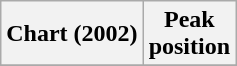<table class="wikitable plainrowheaders" style="text-align:center">
<tr>
<th scope="col">Chart (2002)</th>
<th scope="col">Peak<br>position</th>
</tr>
<tr>
</tr>
</table>
